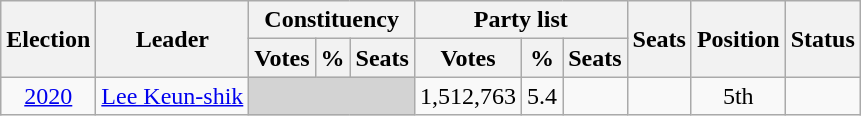<table class="wikitable" style="text-align:center">
<tr>
<th rowspan="2">Election</th>
<th rowspan="2">Leader</th>
<th colspan="3">Constituency</th>
<th colspan="3">Party list</th>
<th rowspan="2">Seats</th>
<th rowspan="2">Position</th>
<th rowspan="2">Status</th>
</tr>
<tr>
<th>Votes</th>
<th>%</th>
<th>Seats</th>
<th>Votes</th>
<th>%</th>
<th>Seats</th>
</tr>
<tr>
<td><a href='#'>2020</a></td>
<td><a href='#'>Lee Keun-shik</a></td>
<td colspan="3" bgcolor="lightgrey"></td>
<td>1,512,763</td>
<td>5.4</td>
<td></td>
<td></td>
<td>5th</td>
<td></td>
</tr>
</table>
